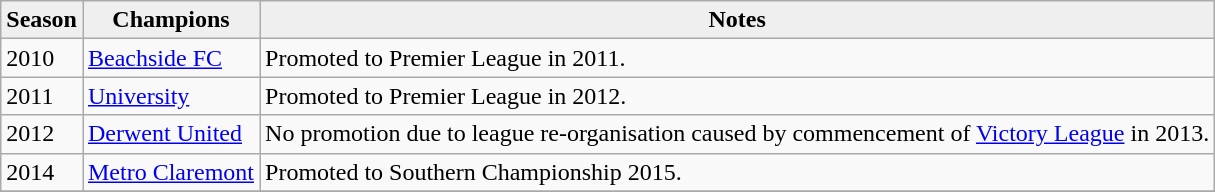<table class="wikitable">
<tr>
<th style="background:#efefef;"><strong>Season</strong></th>
<th style="background:#efefef;"><strong>Champions</strong></th>
<th style="background:#efefef;"><strong>Notes</strong></th>
</tr>
<tr>
<td>2010</td>
<td><a href='#'>Beachside FC</a></td>
<td>Promoted to Premier League in 2011.</td>
</tr>
<tr>
<td>2011</td>
<td><a href='#'>University</a></td>
<td>Promoted to Premier League in 2012.</td>
</tr>
<tr>
<td>2012</td>
<td><a href='#'>Derwent United</a><br></td>
<td>No promotion due to league re-organisation caused by commencement of <a href='#'>Victory League</a> in 2013.</td>
</tr>
<tr>
<td>2014</td>
<td><a href='#'>Metro Claremont</a></td>
<td>Promoted to Southern Championship 2015.</td>
</tr>
<tr>
</tr>
</table>
